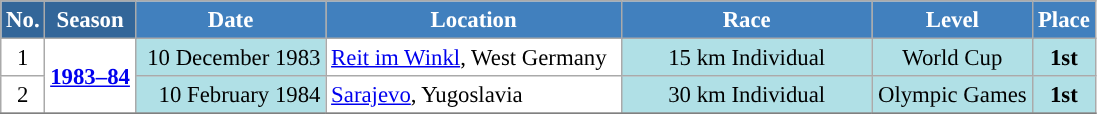<table class="wikitable sortable" style="font-size:95%; text-align:center; border:grey solid 1px; border-collapse:collapse; background:#ffffff;">
<tr style="background:#efefef;">
<th style="background-color:#369; color:white;">No.</th>
<th style="background-color:#369; color:white;">Season</th>
<th style="background-color:#4180be; color:white; width:120px;">Date</th>
<th style="background-color:#4180be; color:white; width:190px;">Location</th>
<th style="background-color:#4180be; color:white; width:160px;">Race</th>
<th style="background-color:#4180be; color:white; width:100px;">Level</th>
<th style="background-color:#4180be; color:white;">Place</th>
</tr>
<tr>
<td align=center>1</td>
<td rowspan=2 align=center><strong><a href='#'>1983–84</a></strong></td>
<td bgcolor="#BOEOE6" align=right>10 December 1983</td>
<td align=left> <a href='#'>Reit im Winkl</a>, West Germany</td>
<td bgcolor="#BOEOE6">15 km Individual</td>
<td bgcolor="#BOEOE6">World Cup</td>
<td bgcolor="#BOEOE6"><strong>1st</strong></td>
</tr>
<tr>
<td align=center>2</td>
<td bgcolor="#BOEOE6" align=right>10 February 1984</td>
<td align=left> <a href='#'>Sarajevo</a>, Yugoslavia</td>
<td bgcolor="#BOEOE6">30 km Individual</td>
<td bgcolor="#BOEOE6">Olympic Games</td>
<td bgcolor="#BOEOE6"><strong>1st</strong></td>
</tr>
<tr>
</tr>
</table>
